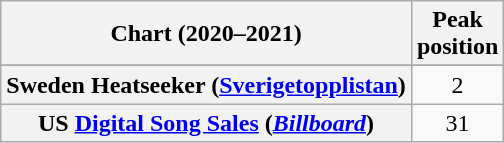<table class="wikitable sortable plainrowheaders" style="text-align:center">
<tr>
<th scope="col">Chart (2020–2021)</th>
<th scope="col">Peak<br>position</th>
</tr>
<tr>
</tr>
<tr>
<th scope="row">Sweden Heatseeker (<a href='#'>Sverigetopplistan</a>)</th>
<td>2</td>
</tr>
<tr>
<th scope="row">US <a href='#'>Digital Song Sales</a> (<em><a href='#'>Billboard</a></em>)</th>
<td>31</td>
</tr>
</table>
